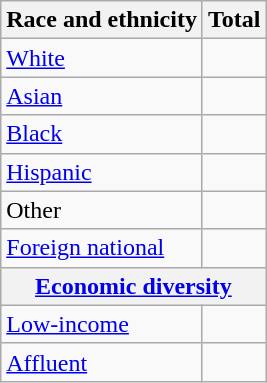<table class="wikitable floatright sortable collapsible"; text-align:right; font-size:80%;">
<tr>
<th>Race and ethnicity</th>
<th colspan="2" data-sort-type=number>Total</th>
</tr>
<tr>
<td><a href='#'>White</a></td>
<td align=right></td>
</tr>
<tr>
<td><a href='#'>Asian</a></td>
<td align=right></td>
</tr>
<tr>
<td><a href='#'>Black</a></td>
<td align=right></td>
</tr>
<tr>
<td><a href='#'>Hispanic</a></td>
<td align=right></td>
</tr>
<tr>
<td>Other</td>
<td align=right></td>
</tr>
<tr>
<td><a href='#'>Foreign national</a></td>
<td align=right></td>
</tr>
<tr>
<th colspan="4" data-sort-type=number><a href='#'>Economic diversity</a></th>
</tr>
<tr>
<td><a href='#'>Low-income</a></td>
<td align=right></td>
</tr>
<tr>
<td><a href='#'>Affluent</a></td>
<td align=right></td>
</tr>
</table>
